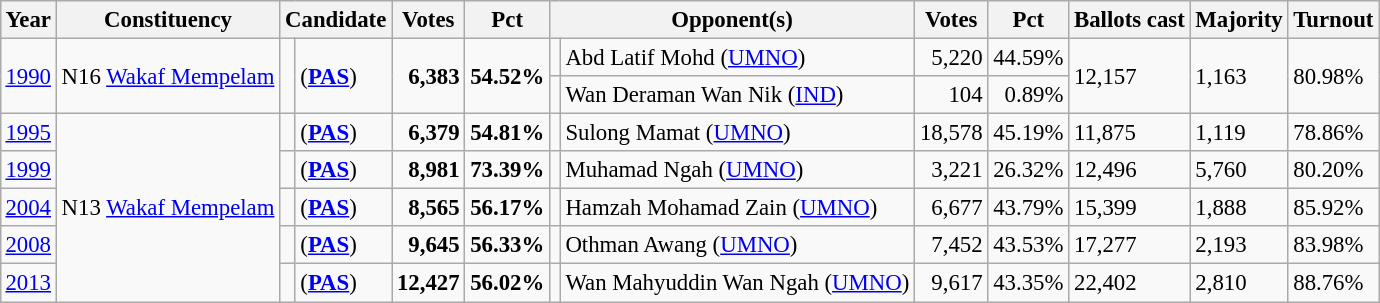<table class="wikitable" style="margin:0.5em ; font-size:95%">
<tr>
<th>Year</th>
<th>Constituency</th>
<th colspan=2>Candidate</th>
<th>Votes</th>
<th>Pct</th>
<th colspan=2>Opponent(s)</th>
<th>Votes</th>
<th>Pct</th>
<th>Ballots cast</th>
<th>Majority</th>
<th>Turnout</th>
</tr>
<tr>
<td rowspan=2><a href='#'>1990</a></td>
<td rowspan=2>N16 <a href='#'>Wakaf Mempelam</a></td>
<td rowspan=2 ></td>
<td rowspan=2> (<strong><a href='#'>PAS</a></strong>)</td>
<td rowspan=2 align="right"><strong>6,383</strong></td>
<td rowspan=2><strong>54.52%</strong></td>
<td></td>
<td>Abd Latif Mohd (<a href='#'>UMNO</a>)</td>
<td align="right">5,220</td>
<td>44.59%</td>
<td rowspan=2>12,157</td>
<td rowspan=2>1,163</td>
<td rowspan=2>80.98%</td>
</tr>
<tr>
<td></td>
<td>Wan Deraman Wan Nik (<a href='#'>IND</a>)</td>
<td align="right">104</td>
<td align=right>0.89%</td>
</tr>
<tr>
<td><a href='#'>1995</a></td>
<td rowspan=5>N13 <a href='#'>Wakaf Mempelam</a></td>
<td></td>
<td> (<strong><a href='#'>PAS</a></strong>)</td>
<td align="right"><strong>6,379</strong></td>
<td><strong>54.81%</strong></td>
<td></td>
<td>Sulong Mamat (<a href='#'>UMNO</a>)</td>
<td align="right">18,578</td>
<td>45.19%</td>
<td>11,875</td>
<td>1,119</td>
<td>78.86%</td>
</tr>
<tr>
<td><a href='#'>1999</a></td>
<td></td>
<td> (<strong><a href='#'>PAS</a></strong>)</td>
<td align="right"><strong>8,981</strong></td>
<td><strong>73.39%</strong></td>
<td></td>
<td>Muhamad Ngah (<a href='#'>UMNO</a>)</td>
<td align="right">3,221</td>
<td>26.32%</td>
<td>12,496</td>
<td>5,760</td>
<td>80.20%</td>
</tr>
<tr>
<td><a href='#'>2004</a></td>
<td></td>
<td> (<strong><a href='#'>PAS</a></strong>)</td>
<td align="right"><strong>8,565</strong></td>
<td><strong>56.17%</strong></td>
<td></td>
<td>Hamzah Mohamad Zain (<a href='#'>UMNO</a>)</td>
<td align="right">6,677</td>
<td>43.79%</td>
<td>15,399</td>
<td>1,888</td>
<td>85.92%</td>
</tr>
<tr>
<td><a href='#'>2008</a></td>
<td></td>
<td> (<strong><a href='#'>PAS</a></strong>)</td>
<td align="right"><strong>9,645</strong></td>
<td><strong>56.33%</strong></td>
<td></td>
<td>Othman Awang (<a href='#'>UMNO</a>)</td>
<td align="right">7,452</td>
<td>43.53%</td>
<td>17,277</td>
<td>2,193</td>
<td>83.98%</td>
</tr>
<tr>
<td><a href='#'>2013</a></td>
<td></td>
<td> (<strong><a href='#'>PAS</a></strong>)</td>
<td align="right"><strong>12,427</strong></td>
<td><strong>56.02%</strong></td>
<td></td>
<td>Wan Mahyuddin Wan Ngah (<a href='#'>UMNO</a>)</td>
<td align="right">9,617</td>
<td>43.35%</td>
<td>22,402</td>
<td>2,810</td>
<td>88.76%</td>
</tr>
</table>
